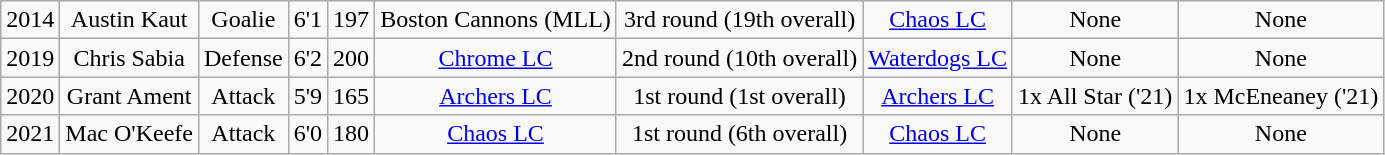<table class="wikitable">
<tr align="center">
<td>2014</td>
<td>Austin Kaut</td>
<td>Goalie</td>
<td>6'1</td>
<td>197</td>
<td>Boston Cannons (MLL)</td>
<td>3rd round (19th overall)</td>
<td><a href='#'>Chaos LC</a></td>
<td>None</td>
<td>None</td>
</tr>
<tr align="center">
<td>2019</td>
<td>Chris Sabia</td>
<td>Defense</td>
<td>6'2</td>
<td>200</td>
<td><a href='#'>Chrome LC</a></td>
<td>2nd round (10th overall)</td>
<td><a href='#'>Waterdogs LC</a></td>
<td>None</td>
<td>None</td>
</tr>
<tr align="center">
<td>2020</td>
<td>Grant Ament</td>
<td>Attack</td>
<td>5'9</td>
<td>165</td>
<td><a href='#'>Archers LC</a></td>
<td>1st round (1st overall)</td>
<td><a href='#'>Archers LC</a></td>
<td>1x All Star ('21)</td>
<td>1x McEneaney ('21)</td>
</tr>
<tr align="center">
<td>2021</td>
<td>Mac O'Keefe</td>
<td>Attack</td>
<td>6'0</td>
<td>180</td>
<td><a href='#'>Chaos LC</a></td>
<td>1st round (6th overall)</td>
<td><a href='#'>Chaos LC</a></td>
<td>None</td>
<td>None</td>
</tr>
</table>
